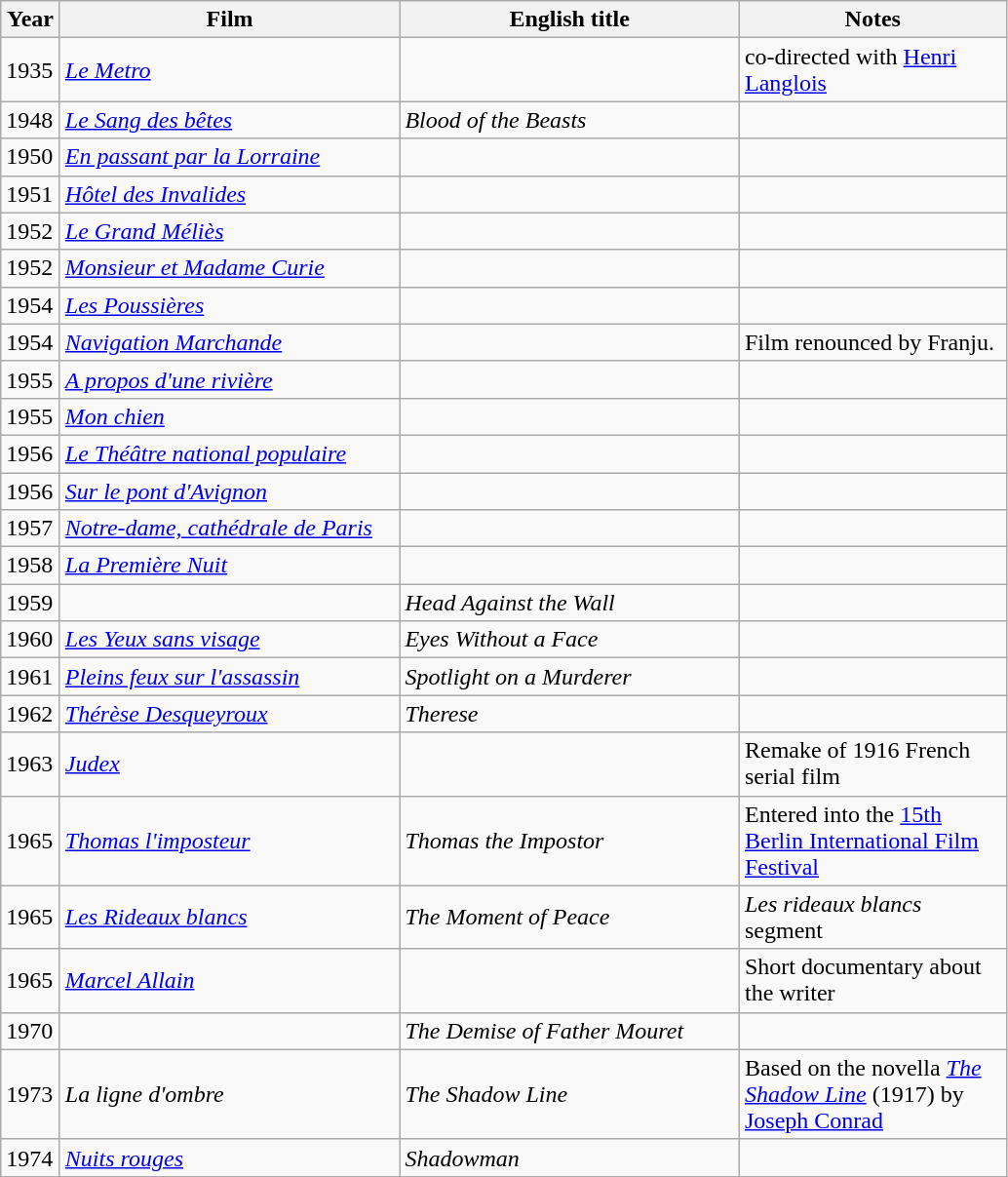<table class="wikitable">
<tr>
<th width="33">Year</th>
<th width="225">Film</th>
<th width="225">English title</th>
<th width="175">Notes</th>
</tr>
<tr>
<td>1935</td>
<td><em><a href='#'>Le Metro</a></em></td>
<td></td>
<td>co-directed with <a href='#'>Henri Langlois</a></td>
</tr>
<tr>
<td>1948</td>
<td><em><a href='#'>Le Sang des bêtes</a></em></td>
<td><em>Blood of the Beasts</em></td>
<td></td>
</tr>
<tr>
<td>1950</td>
<td><em><a href='#'>En passant par la Lorraine</a></em></td>
<td></td>
<td></td>
</tr>
<tr>
<td>1951</td>
<td><em><a href='#'>Hôtel des Invalides</a></em></td>
<td></td>
<td></td>
</tr>
<tr>
<td>1952</td>
<td><em><a href='#'>Le Grand Méliès</a></em></td>
<td></td>
<td></td>
</tr>
<tr>
<td>1952</td>
<td><em><a href='#'>Monsieur et Madame Curie</a></em></td>
<td></td>
<td></td>
</tr>
<tr>
<td>1954</td>
<td><em><a href='#'>Les Poussières</a></em></td>
<td></td>
<td></td>
</tr>
<tr>
<td>1954</td>
<td><em><a href='#'>Navigation Marchande</a></em></td>
<td></td>
<td>Film renounced by Franju.</td>
</tr>
<tr>
<td>1955</td>
<td><em><a href='#'>A propos d'une rivière</a></em></td>
<td></td>
<td></td>
</tr>
<tr>
<td>1955</td>
<td><em><a href='#'>Mon chien</a></em></td>
<td></td>
<td></td>
</tr>
<tr>
<td>1956</td>
<td><em><a href='#'>Le Théâtre national populaire</a></em></td>
<td></td>
<td></td>
</tr>
<tr>
<td>1956</td>
<td><em><a href='#'>Sur le pont d'Avignon</a></em></td>
<td></td>
<td></td>
</tr>
<tr>
<td>1957</td>
<td><em><a href='#'>Notre-dame, cathédrale de Paris</a></em></td>
<td></td>
<td></td>
</tr>
<tr>
<td>1958</td>
<td><em><a href='#'>La Première Nuit</a></em></td>
<td></td>
<td></td>
</tr>
<tr>
<td>1959</td>
<td></td>
<td><em>Head Against the Wall</em></td>
<td></td>
</tr>
<tr>
<td>1960</td>
<td><em><a href='#'>Les Yeux sans visage</a></em></td>
<td><em>Eyes Without a Face</em></td>
<td></td>
</tr>
<tr>
<td>1961</td>
<td><em><a href='#'>Pleins feux sur l'assassin</a></em></td>
<td><em>Spotlight on a Murderer</em></td>
<td></td>
</tr>
<tr>
<td>1962</td>
<td><em><a href='#'>Thérèse Desqueyroux</a></em></td>
<td><em>Therese</em></td>
<td></td>
</tr>
<tr>
<td>1963</td>
<td><em><a href='#'>Judex</a></em></td>
<td></td>
<td>Remake of 1916 French serial film</td>
</tr>
<tr>
<td>1965</td>
<td><em><a href='#'>Thomas l'imposteur</a></em></td>
<td><em>Thomas the Impostor</em></td>
<td>Entered into the <a href='#'>15th Berlin International Film Festival</a></td>
</tr>
<tr>
<td>1965</td>
<td><em><a href='#'>Les Rideaux blancs</a></em></td>
<td><em>The Moment of Peace</em></td>
<td><em>Les rideaux blancs</em> segment</td>
</tr>
<tr>
<td>1965</td>
<td><em><a href='#'>Marcel Allain</a></em></td>
<td></td>
<td>Short documentary about the writer</td>
</tr>
<tr>
<td>1970</td>
<td></td>
<td><em>The Demise of Father Mouret</em></td>
</tr>
<tr>
<td>1973</td>
<td><em>La ligne d'ombre</em></td>
<td><em>The Shadow Line</em></td>
<td>Based on the novella <em><a href='#'>The Shadow Line</a></em> (1917) by <a href='#'>Joseph Conrad</a></td>
</tr>
<tr>
<td>1974</td>
<td><em><a href='#'>Nuits rouges</a></em></td>
<td><em>Shadowman</em></td>
<td></td>
</tr>
<tr>
</tr>
</table>
